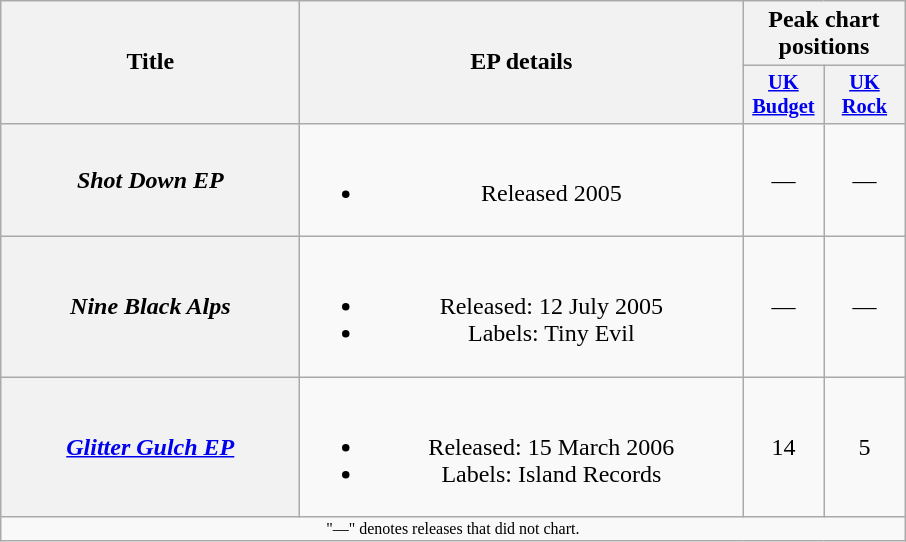<table class="wikitable plainrowheaders" style="text-align:center;">
<tr>
<th scope="col" rowspan="2" style="width:12em;">Title</th>
<th scope="col" rowspan="2" style="width:18em;">EP details</th>
<th scope="col" colspan="2">Peak chart positions</th>
</tr>
<tr>
<th scope="col" style="width:3.5em;font-size:85%;"><a href='#'>UK<br>Budget</a><br></th>
<th scope="col" style="width:3.5em;font-size:85%;"><a href='#'>UK<br>Rock</a><br></th>
</tr>
<tr>
<th scope="row"><em>Shot Down EP</em></th>
<td><br><ul><li>Released 2005</li></ul></td>
<td>—</td>
<td>—</td>
</tr>
<tr>
<th scope="row"><em>Nine Black Alps</em></th>
<td><br><ul><li>Released: 12 July 2005</li><li>Labels: Tiny Evil</li></ul></td>
<td>—</td>
<td>—</td>
</tr>
<tr>
<th scope="row"><em><a href='#'>Glitter Gulch EP</a></em></th>
<td><br><ul><li>Released: 15 March 2006</li><li>Labels: Island Records</li></ul></td>
<td>14</td>
<td>5</td>
</tr>
<tr>
<td align="center" colspan="10" style="font-size: 8pt">"—" denotes releases that did not chart.</td>
</tr>
</table>
